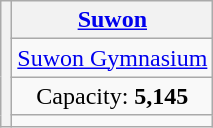<table class="wikitable" style="text-align:center">
<tr>
<th rowspan=4></th>
<th><a href='#'>Suwon</a></th>
</tr>
<tr>
<td><a href='#'>Suwon Gymnasium</a></td>
</tr>
<tr>
<td>Capacity: <strong>5,145</strong></td>
</tr>
<tr>
<td></td>
</tr>
</table>
